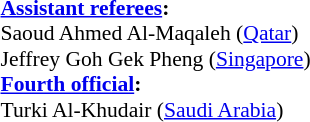<table width=50% style="font-size: 90%">
<tr>
<td><br><strong><a href='#'>Assistant referees</a>:</strong>
<br>Saoud Ahmed Al-Maqaleh (<a href='#'>Qatar</a>)
<br>Jeffrey Goh Gek Pheng (<a href='#'>Singapore</a>)
<br><strong><a href='#'>Fourth official</a>:</strong>
<br>Turki Al-Khudair (<a href='#'>Saudi Arabia</a>)</td>
</tr>
</table>
